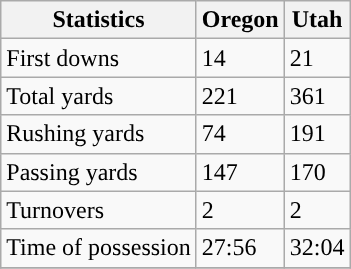<table class="wikitable">
<tr>
<th>Statistics</th>
<th>Oregon</th>
<th>Utah</th>
</tr>
<tr>
<td>First downs</td>
<td>14</td>
<td>21</td>
</tr>
<tr>
<td>Total yards</td>
<td>221</td>
<td>361</td>
</tr>
<tr>
<td>Rushing yards</td>
<td>74</td>
<td>191</td>
</tr>
<tr>
<td>Passing yards</td>
<td>147</td>
<td>170</td>
</tr>
<tr>
<td>Turnovers</td>
<td>2</td>
<td>2</td>
</tr>
<tr>
<td>Time of possession</td>
<td>27:56</td>
<td>32:04</td>
</tr>
<tr>
</tr>
</table>
